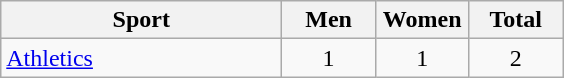<table class="wikitable sortable" style="text-align:center;">
<tr>
<th width="180">Sport</th>
<th width="55">Men</th>
<th width="55">Women</th>
<th width="55">Total</th>
</tr>
<tr>
<td align="left"><a href='#'>Athletics</a></td>
<td>1</td>
<td>1</td>
<td>2</td>
</tr>
</table>
